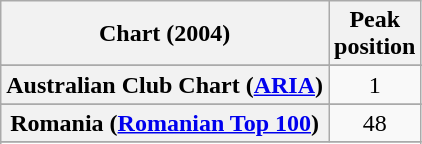<table class="wikitable sortable plainrowheaders" style="text-align:center">
<tr>
<th>Chart (2004)</th>
<th>Peak<br>position</th>
</tr>
<tr>
</tr>
<tr>
<th scope="row">Australian Club Chart (<a href='#'>ARIA</a>)</th>
<td>1</td>
</tr>
<tr>
</tr>
<tr>
</tr>
<tr>
</tr>
<tr>
</tr>
<tr>
</tr>
<tr>
</tr>
<tr>
</tr>
<tr>
<th scope="row">Romania (<a href='#'>Romanian Top 100</a>)</th>
<td>48</td>
</tr>
<tr>
</tr>
<tr>
</tr>
<tr>
</tr>
<tr>
</tr>
</table>
